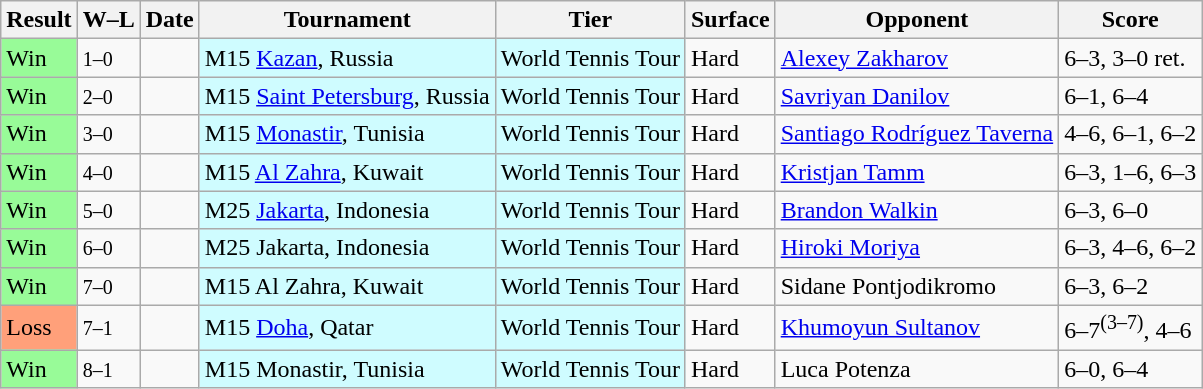<table class="sortable wikitable">
<tr>
<th>Result</th>
<th class="unsortable">W–L</th>
<th>Date</th>
<th>Tournament</th>
<th>Tier</th>
<th>Surface</th>
<th>Opponent</th>
<th class="unsortable">Score</th>
</tr>
<tr>
<td bgcolor=98FB98>Win</td>
<td><small>1–0</small></td>
<td></td>
<td style="background:#cffcff;">M15 <a href='#'>Kazan</a>, Russia</td>
<td style="background:#cffcff;">World Tennis Tour</td>
<td>Hard</td>
<td> <a href='#'>Alexey Zakharov</a></td>
<td>6–3, 3–0 ret.</td>
</tr>
<tr>
<td bgcolor=98FB98>Win</td>
<td><small>2–0</small></td>
<td></td>
<td style="background:#cffcff;">M15 <a href='#'>Saint Petersburg</a>, Russia</td>
<td style="background:#cffcff;">World Tennis Tour</td>
<td>Hard</td>
<td> <a href='#'>Savriyan Danilov</a></td>
<td>6–1, 6–4</td>
</tr>
<tr>
<td bgcolor=98FB98>Win</td>
<td><small>3–0</small></td>
<td></td>
<td style="background:#cffcff;">M15 <a href='#'>Monastir</a>, Tunisia</td>
<td style="background:#cffcff;">World Tennis Tour</td>
<td>Hard</td>
<td> <a href='#'>Santiago Rodríguez Taverna</a></td>
<td>4–6, 6–1, 6–2</td>
</tr>
<tr>
<td bgcolor=98FB98>Win</td>
<td><small>4–0</small></td>
<td></td>
<td style="background:#cffcff;">M15 <a href='#'>Al Zahra</a>, Kuwait</td>
<td style="background:#cffcff;">World Tennis Tour</td>
<td>Hard</td>
<td> <a href='#'>Kristjan Tamm</a></td>
<td>6–3, 1–6, 6–3</td>
</tr>
<tr>
<td bgcolor=98FB98>Win</td>
<td><small>5–0</small></td>
<td></td>
<td style="background:#cffcff;">M25 <a href='#'>Jakarta</a>, Indonesia</td>
<td style="background:#cffcff;">World Tennis Tour</td>
<td>Hard</td>
<td> <a href='#'>Brandon Walkin</a></td>
<td>6–3, 6–0</td>
</tr>
<tr>
<td bgcolor=98FB98>Win</td>
<td><small>6–0</small></td>
<td></td>
<td style="background:#cffcff;">M25 Jakarta, Indonesia</td>
<td style="background:#cffcff;">World Tennis Tour</td>
<td>Hard</td>
<td> <a href='#'>Hiroki Moriya</a></td>
<td>6–3, 4–6, 6–2</td>
</tr>
<tr>
<td bgcolor=98FB98>Win</td>
<td><small>7–0</small></td>
<td></td>
<td style="background:#cffcff;">M15 Al Zahra, Kuwait</td>
<td style="background:#cffcff;">World Tennis Tour</td>
<td>Hard</td>
<td> Sidane Pontjodikromo</td>
<td>6–3, 6–2</td>
</tr>
<tr>
<td bgcolor=FFA07A>Loss</td>
<td><small>7–1</small></td>
<td></td>
<td style="background:#cffcff;">M15 <a href='#'>Doha</a>, Qatar</td>
<td style="background:#cffcff;">World Tennis Tour</td>
<td>Hard</td>
<td> <a href='#'>Khumoyun Sultanov</a></td>
<td>6–7<sup>(3–7)</sup>, 4–6</td>
</tr>
<tr>
<td bgcolor=98FB98>Win</td>
<td><small>8–1</small></td>
<td></td>
<td style="background:#cffcff;">M15 Monastir, Tunisia</td>
<td style="background:#cffcff;">World Tennis Tour</td>
<td>Hard</td>
<td> Luca Potenza</td>
<td>6–0, 6–4</td>
</tr>
</table>
